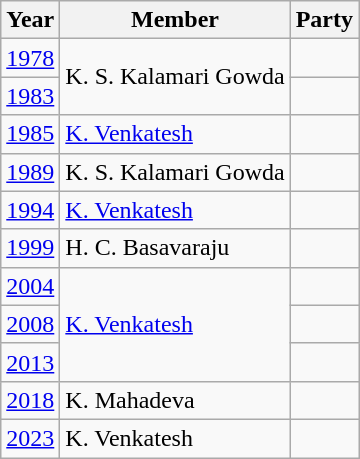<table class="wikitable sortable">
<tr>
<th>Year</th>
<th>Member</th>
<th colspan="2">Party</th>
</tr>
<tr>
<td><a href='#'>1978</a></td>
<td rowspan="2">K. S. Kalamari Gowda</td>
<td></td>
</tr>
<tr>
<td><a href='#'>1983</a></td>
<td></td>
</tr>
<tr>
<td><a href='#'>1985</a></td>
<td><a href='#'>K. Venkatesh</a></td>
<td></td>
</tr>
<tr>
<td><a href='#'>1989</a></td>
<td>K. S. Kalamari Gowda</td>
<td></td>
</tr>
<tr>
<td><a href='#'>1994</a></td>
<td><a href='#'>K. Venkatesh</a></td>
<td></td>
</tr>
<tr>
<td><a href='#'>1999</a></td>
<td>H. C. Basavaraju</td>
<td></td>
</tr>
<tr>
<td><a href='#'>2004</a></td>
<td rowspan=3><a href='#'>K. Venkatesh</a></td>
<td></td>
</tr>
<tr>
<td><a href='#'>2008</a></td>
<td></td>
</tr>
<tr>
<td><a href='#'>2013</a></td>
</tr>
<tr>
<td><a href='#'>2018</a></td>
<td>K. Mahadeva</td>
<td></td>
</tr>
<tr>
<td><a href='#'>2023</a></td>
<td>K. Venkatesh</td>
<td></td>
</tr>
</table>
